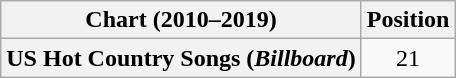<table class="wikitable plainrowheaders" style="text-align:center">
<tr>
<th scope="col">Chart (2010–2019)</th>
<th scope="col">Position</th>
</tr>
<tr>
<th scope="row">US Hot Country Songs (<em>Billboard</em>)</th>
<td>21</td>
</tr>
</table>
